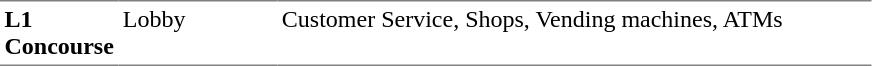<table table border=0 cellspacing=0 cellpadding=3>
<tr>
<td style="border-bottom:solid 1px gray; border-top:solid 1px gray;" valign=top width=50><strong>L1<br>Concourse</strong></td>
<td style="border-bottom:solid 1px gray; border-top:solid 1px gray;" valign=top width=100>Lobby</td>
<td style="border-bottom:solid 1px gray; border-top:solid 1px gray;" valign=top width=390>Customer Service, Shops, Vending machines, ATMs</td>
</tr>
</table>
